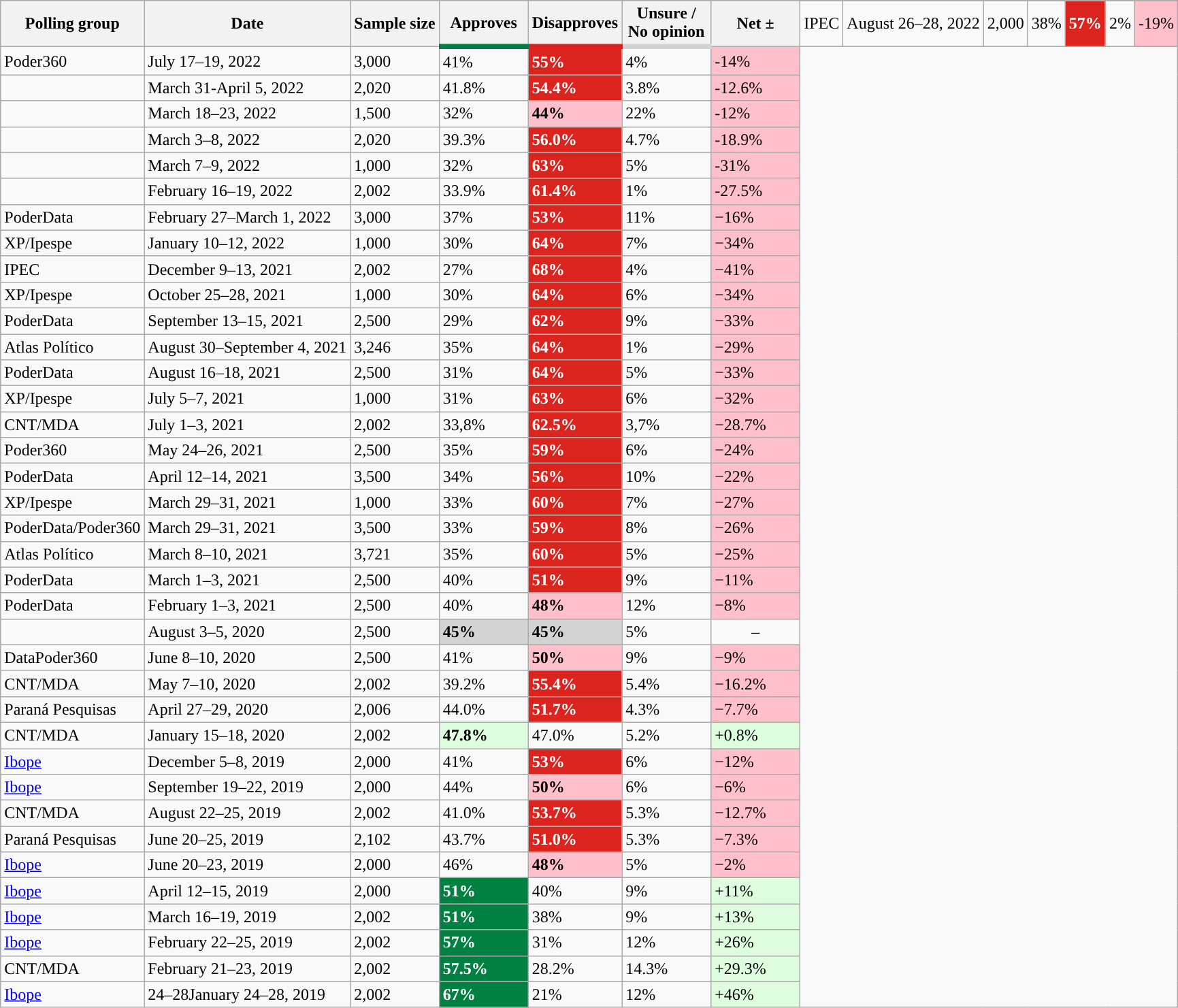<table class="wikitable sortable">
<tr>
<th rowspan="2">Polling group</th>
<th rowspan="2">Date</th>
<th rowspan="2">Sample size</th>
<th rowspan="2" style="width:80px; border-bottom: 5px solid #008142">Approves</th>
<th rowspan="2" style="width:80px; border-bottom: 5px solid #DC241F">Disapproves</th>
<th rowspan="2" style="width:80px; border-bottom: 5px solid lightgray">Unsure / No opinion</th>
<th rowspan="2" style="width:80px;">Net ±<br></th>
</tr>
<tr>
<td>IPEC</td>
<td>August 26–28, 2022</td>
<td>2,000</td>
<td>38%</td>
<td style="background:#DC241F;color:white"><strong>57%</strong></td>
<td>2%</td>
<td style="background:pink">-19%</td>
</tr>
<tr>
<td>Poder360</td>
<td>July 17–19, 2022</td>
<td>3,000</td>
<td>41%</td>
<td style="background:#DC241F;color:white"><strong>55%</strong></td>
<td>4%</td>
<td style="background:pink">-14%</td>
</tr>
<tr>
<td></td>
<td>March 31-April 5, 2022</td>
<td>2,020</td>
<td>41.8%</td>
<td style="background:#DC241F;color:white"><strong>54.4%</strong></td>
<td>3.8%</td>
<td style="background:pink">-12.6%</td>
</tr>
<tr>
<td></td>
<td>March 18–23, 2022</td>
<td>1,500</td>
<td>32%</td>
<td style="background:pink"><strong>44%</strong></td>
<td>22%</td>
<td style="background:pink">-12%</td>
</tr>
<tr>
<td></td>
<td>March 3–8, 2022</td>
<td>2,020</td>
<td>39.3%</td>
<td style="background:#DC241F;color:white"><strong>56.0%</strong></td>
<td>4.7%</td>
<td style="background:pink">-18.9%</td>
</tr>
<tr>
<td></td>
<td>March 7–9, 2022</td>
<td>1,000</td>
<td>32%</td>
<td style="background:#DC241F;color:white"><strong>63%</strong></td>
<td>5%</td>
<td style="background:pink">-31%</td>
</tr>
<tr>
<td></td>
<td>February 16–19, 2022</td>
<td>2,002</td>
<td>33.9%</td>
<td style="background:#DC241F;color:white"><strong>61.4%</strong></td>
<td>1%</td>
<td style="background:pink">-27.5%</td>
</tr>
<tr>
<td>PoderData</td>
<td data-sort-value="2022-04-12">February 27–March 1, 2022</td>
<td>3,000</td>
<td>37%</td>
<td style="background:#DC241F;color:white"><strong>53%</strong></td>
<td>11%</td>
<td style="background:pink">−16%</td>
</tr>
<tr>
<td>XP/Ipespe</td>
<td data-sort-value="2022-04-12">January 10–12, 2022</td>
<td>1,000</td>
<td>30%</td>
<td style="background:#DC241F;color:white"><strong>64%</strong></td>
<td>7%</td>
<td style="background:pink">−34%</td>
</tr>
<tr>
<td>IPEC</td>
<td data-sort-value="2021-12-13">December 9–13, 2021</td>
<td>2,002</td>
<td>27%</td>
<td style="background:#DC241F;color:white"><strong>68%</strong></td>
<td>4%</td>
<td style="background:pink">−41%</td>
</tr>
<tr>
<td>XP/Ipespe</td>
<td data-sort-value="2021-10-28">October 25–28, 2021</td>
<td>1,000</td>
<td>30%</td>
<td style="background:#DC241F;color:white"><strong>64%</strong></td>
<td>6%</td>
<td style="background:pink">−34%</td>
</tr>
<tr>
<td>PoderData</td>
<td data-sort-value="2021-09-15">September 13–15, 2021</td>
<td>2,500</td>
<td>29%</td>
<td style="background:#DC241F;color:white"><strong>62%</strong></td>
<td>9%</td>
<td style="background:pink">−33%</td>
</tr>
<tr>
<td>Atlas Político</td>
<td data-sort-value="2021-09-04">August 30–September 4, 2021</td>
<td>3,246</td>
<td>35%</td>
<td style="background:#DC241F;color:white"><strong>64%</strong></td>
<td>1%</td>
<td style="background:pink">−29%</td>
</tr>
<tr>
<td>PoderData</td>
<td data-sort-value="2021-08-18">August 16–18, 2021</td>
<td>2,500</td>
<td>31%</td>
<td style="background:#DC241F;color:white"><strong>64%</strong></td>
<td>5%</td>
<td style="background:pink">−33%</td>
</tr>
<tr>
<td>XP/Ipespe</td>
<td data-sort-value="2021-07-07">July 5–7, 2021</td>
<td>1,000</td>
<td>31%</td>
<td style="background:#DC241F;color:white"><strong>63%</strong></td>
<td>6%</td>
<td style="background:pink">−32%</td>
</tr>
<tr>
<td>CNT/MDA</td>
<td data-sort-value="2021-07-03">July 1–3, 2021</td>
<td>2,002</td>
<td>33,8%</td>
<td style="background:#DC241F;color:white"><strong>62.5%</strong></td>
<td>3,7%</td>
<td style="background:pink">−28.7%</td>
</tr>
<tr>
<td>Poder360</td>
<td data-sort-value="2021-05-26">May 24–26, 2021</td>
<td>2,500</td>
<td>35%</td>
<td style="background:#DC241F;color:white"><strong>59%</strong></td>
<td>6%</td>
<td style="background:pink">−24%</td>
</tr>
<tr>
<td>PoderData</td>
<td data-sort-value="2021-04-14">April 12–14, 2021</td>
<td>3,500</td>
<td>34%</td>
<td style="background:#DC241F;color:white"><strong>56%</strong></td>
<td>10%</td>
<td style="background:pink">−22%</td>
</tr>
<tr>
<td>XP/Ipespe</td>
<td data-sort-value="2021-03-31">March 29–31, 2021</td>
<td>1,000</td>
<td>33%</td>
<td style="background:#DC241F;color:white"><strong>60%</strong></td>
<td>7%</td>
<td style="background:pink">−27%</td>
</tr>
<tr>
<td>PoderData/Poder360</td>
<td data-sort-value="2021-03-31">March 29–31, 2021</td>
<td>3,500</td>
<td>33%</td>
<td style="background:#DC241F;color:white"><strong>59%</strong></td>
<td>8%</td>
<td style="background:pink">−26%</td>
</tr>
<tr>
<td>Atlas Político</td>
<td data-sort-value="2021-03-11">March 8–10, 2021</td>
<td>3,721</td>
<td>35%</td>
<td style="background:#DC241F;color:white"><strong>60%</strong></td>
<td>5%</td>
<td style="background:pink">−25%</td>
</tr>
<tr>
<td>PoderData</td>
<td data-sort-value="2021-03-03">March 1–3, 2021</td>
<td>2,500</td>
<td>40%</td>
<td style="background:#DC241F;color:white"><strong>51%</strong></td>
<td>9%</td>
<td style="background:pink">−11%</td>
</tr>
<tr>
<td>PoderData</td>
<td data-sort-value="2021-02-03">February 1–3, 2021</td>
<td>2,500</td>
<td>40%</td>
<td style="background:pink"><strong>48%</strong></td>
<td>12%</td>
<td style="background:pink">−8%</td>
</tr>
<tr>
<td></td>
<td data-sort-value="2020-08-05">August 3–5, 2020</td>
<td>2,500</td>
<td style="background:#d3d3d3;"><strong>45%</strong></td>
<td style="background:#d3d3d3;"><strong>45%</strong></td>
<td>5%</td>
<td style="text-align:center;">–</td>
</tr>
<tr>
<td>DataPoder360</td>
<td data-sort-value="2020-06-10">June 8–10, 2020</td>
<td>2,500</td>
<td>41%</td>
<td style="background:pink"><strong>50%</strong></td>
<td>9%</td>
<td style="background:pink">−9%</td>
</tr>
<tr>
<td>CNT/MDA</td>
<td data-sort-value="2020-05-10">May 7–10, 2020</td>
<td>2,002</td>
<td>39.2%</td>
<td style="background:#DC241F;color:white"><strong>55.4%</strong></td>
<td>5.4%</td>
<td style="background:pink">−16.2%</td>
</tr>
<tr>
<td>Paraná Pesquisas</td>
<td data-sort-value="2020-04-29">April 27–29, 2020</td>
<td>2,006</td>
<td>44.0%</td>
<td style="background:#DC241F;color:white"><strong>51.7%</strong></td>
<td>4.3%</td>
<td style="background:pink">−7.7%</td>
</tr>
<tr>
<td>CNT/MDA</td>
<td data-sort-value="2020-01-18">January 15–18, 2020</td>
<td>2,002</td>
<td style="background:#DEFDDE"><strong>47.8%</strong></td>
<td>47.0%</td>
<td>5.2%</td>
<td style="background:#DEFDDE">+0.8%</td>
</tr>
<tr>
<td><a href='#'>Ibope</a></td>
<td data-sort-value="2019-12-08">December 5–8, 2019</td>
<td>2,000</td>
<td>41%</td>
<td style="background:#DC241F;color:white"><strong>53%</strong></td>
<td>6%</td>
<td style="background:pink">−12%</td>
</tr>
<tr>
<td><a href='#'>Ibope</a></td>
<td data-sort-value="2019-09-22">September 19–22, 2019</td>
<td>2,000</td>
<td>44%</td>
<td style="background:pink"><strong>50%</strong></td>
<td>6%</td>
<td style="background:pink">−6%</td>
</tr>
<tr>
<td>CNT/MDA</td>
<td data-sort-value="2019-08-25">August 22–25, 2019</td>
<td>2,002</td>
<td>41.0%</td>
<td style="background:#DC241F;color:white"><strong>53.7%</strong></td>
<td>5.3%</td>
<td style="background:pink">−12.7%</td>
</tr>
<tr>
<td>Paraná Pesquisas</td>
<td data-sort-value="2019-06-25">June 20–25, 2019</td>
<td>2,102</td>
<td>43.7%</td>
<td style="background:#DC241F;color:white"><strong>51.0%</strong></td>
<td>5.3%</td>
<td style="background:pink">−7.3%</td>
</tr>
<tr>
<td><a href='#'>Ibope</a></td>
<td data-sort-value="2019-06-23">June 20–23, 2019</td>
<td>2,000</td>
<td>46%</td>
<td style="background:pink"><strong>48%</strong></td>
<td>5%</td>
<td style="background:pink">−2%</td>
</tr>
<tr>
<td><a href='#'>Ibope</a></td>
<td data-sort-value="2019-04-15">April 12–15, 2019</td>
<td>2,000</td>
<td style="background:#008142;color:white"><strong>51%</strong></td>
<td>40%</td>
<td>9%</td>
<td style="background:#DEFDDE;">+11%</td>
</tr>
<tr>
<td><a href='#'>Ibope</a></td>
<td data-sort-value="2019-03-19">March 16–19, 2019</td>
<td>2,002</td>
<td style="background:#008142;color:white"><strong>51%</strong></td>
<td>38%</td>
<td>9%</td>
<td style="background:#DEFDDE;">+13%</td>
</tr>
<tr>
<td><a href='#'>Ibope</a></td>
<td data-sort-value="2019-02-25">February 22–25, 2019</td>
<td>2,002</td>
<td style="background:#008142;color:white"><strong>57%</strong></td>
<td>31%</td>
<td>12%</td>
<td style="background:#DEFDDE;">+26%</td>
</tr>
<tr>
<td>CNT/MDA</td>
<td data-sort-value="2019-02-23">February 21–23, 2019</td>
<td>2,002</td>
<td style="background:#008142;color:white"><strong>57.5%</strong></td>
<td>28.2%</td>
<td>14.3%</td>
<td style="background:#DEFDDE">+29.3%</td>
</tr>
<tr>
<td><a href='#'>Ibope</a></td>
<td data-sort-value="2019-01-28">24–28January 24–28, 2019</td>
<td>2,002</td>
<td style="background:#008142;color:white"><strong>67%</strong></td>
<td>21%</td>
<td>12%</td>
<td style="background:#DEFDDE;">+46%</td>
</tr>
</table>
